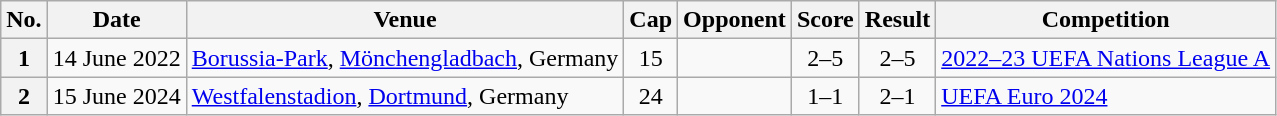<table class="wikitable sortable">
<tr>
<th scope=col>No.</th>
<th scope=col>Date</th>
<th scope=col>Venue</th>
<th scope=col>Cap</th>
<th scope=col>Opponent</th>
<th scope=col>Score</th>
<th scope=col>Result</th>
<th scope=col>Competition</th>
</tr>
<tr>
<th scope=row style=text-align:center>1</th>
<td>14 June 2022</td>
<td><a href='#'>Borussia-Park</a>, <a href='#'>Mönchengladbach</a>, Germany</td>
<td align=center>15</td>
<td></td>
<td align=center>2–5</td>
<td align=center>2–5</td>
<td><a href='#'>2022–23 UEFA Nations League A</a></td>
</tr>
<tr>
<th scope=row style=text-align:center>2</th>
<td>15 June 2024</td>
<td><a href='#'>Westfalenstadion</a>, <a href='#'>Dortmund</a>, Germany</td>
<td align=center>24</td>
<td></td>
<td align=center>1–1</td>
<td align=center>2–1</td>
<td><a href='#'>UEFA Euro 2024</a></td>
</tr>
</table>
